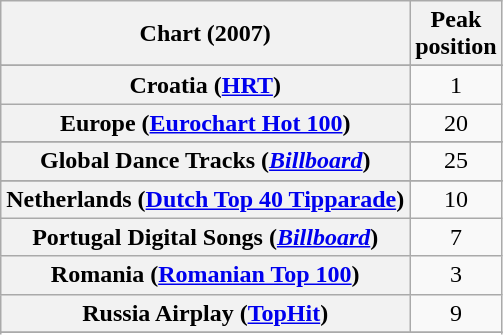<table class="wikitable sortable plainrowheaders" style="text-align:center">
<tr>
<th scope="col">Chart (2007)</th>
<th scope="col">Peak<br>position</th>
</tr>
<tr>
</tr>
<tr>
</tr>
<tr>
</tr>
<tr>
</tr>
<tr>
<th scope="row">Croatia (<a href='#'>HRT</a>)</th>
<td>1</td>
</tr>
<tr>
<th scope="row">Europe (<a href='#'>Eurochart Hot 100</a>)</th>
<td>20</td>
</tr>
<tr>
</tr>
<tr>
<th scope="row">Global Dance Tracks (<em><a href='#'>Billboard</a></em>)</th>
<td>25</td>
</tr>
<tr>
</tr>
<tr>
</tr>
<tr>
<th scope="row">Netherlands (<a href='#'>Dutch Top 40 Tipparade</a>)</th>
<td>10</td>
</tr>
<tr>
<th scope="row">Portugal Digital Songs (<em><a href='#'>Billboard</a></em>)</th>
<td>7</td>
</tr>
<tr>
<th scope="row">Romania (<a href='#'>Romanian Top 100</a>)</th>
<td>3</td>
</tr>
<tr>
<th scope="row">Russia Airplay (<a href='#'>TopHit</a>)</th>
<td>9</td>
</tr>
<tr>
</tr>
<tr>
</tr>
<tr>
</tr>
<tr>
</tr>
<tr>
</tr>
</table>
